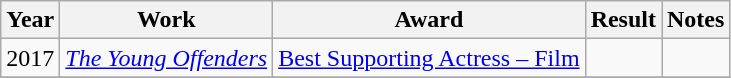<table class=wikitable plainrowheaders>
<tr>
<th>Year</th>
<th>Work</th>
<th>Award</th>
<th>Result</th>
<th>Notes</th>
</tr>
<tr>
<td>2017</td>
<td><em><a href='#'>The Young Offenders</a></em></td>
<td><a href='#'>Best Supporting Actress – Film</a></td>
<td></td>
<td></td>
</tr>
<tr>
</tr>
</table>
